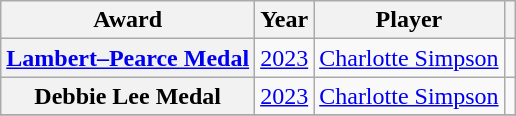<table class="wikitable plainrowheaders sortable" style="text-align:center">
<tr>
<th scope="col">Award</th>
<th scope="col">Year</th>
<th scope="col">Player</th>
<th scope="col" class="unsortable"></th>
</tr>
<tr>
<th scope="row"><a href='#'>Lambert–Pearce Medal</a></th>
<td><a href='#'>2023</a></td>
<td><a href='#'>Charlotte Simpson</a></td>
<td></td>
</tr>
<tr>
<th scope="row">Debbie Lee Medal<br></th>
<td><a href='#'>2023</a></td>
<td><a href='#'>Charlotte Simpson</a></td>
<td></td>
</tr>
<tr>
</tr>
</table>
